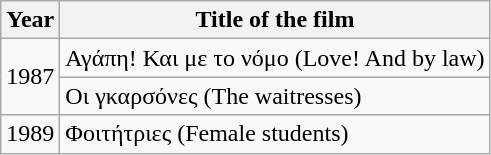<table class="wikitable">
<tr>
<th>Year</th>
<th>Title of the film</th>
</tr>
<tr>
<td rowspan="2">1987</td>
<td>Αγάπη! Και με το νόμο (Love! And by law)</td>
</tr>
<tr>
<td>Οι γκαρσόνες (The waitresses)</td>
</tr>
<tr>
<td>1989</td>
<td>Φοιτήτριες (Female students)</td>
</tr>
</table>
